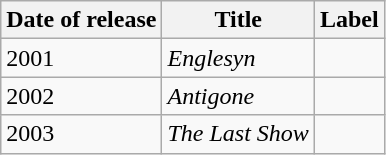<table class = "wikitable sortable">
<tr>
<th>Date of release</th>
<th>Title</th>
<th>Label</th>
</tr>
<tr>
<td>2001</td>
<td><em>Englesyn</em></td>
<td></td>
</tr>
<tr>
<td>2002</td>
<td><em>Antigone</em></td>
<td></td>
</tr>
<tr>
<td>2003</td>
<td><em>The Last Show</em></td>
<td></td>
</tr>
</table>
